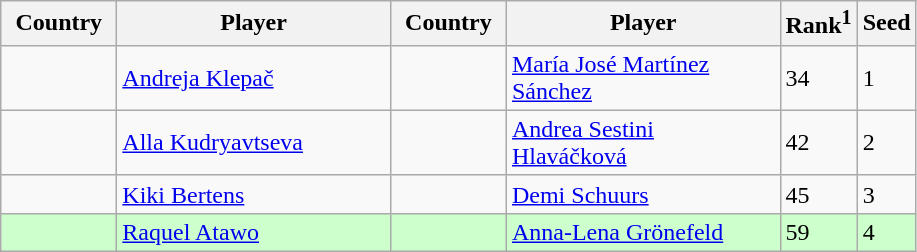<table class="sortable wikitable">
<tr>
<th width="70">Country</th>
<th width="175">Player</th>
<th width="70">Country</th>
<th width="175">Player</th>
<th>Rank<sup>1</sup></th>
<th>Seed</th>
</tr>
<tr>
<td></td>
<td><a href='#'>Andreja Klepač</a></td>
<td></td>
<td><a href='#'>María José Martínez Sánchez</a></td>
<td>34</td>
<td>1</td>
</tr>
<tr>
<td></td>
<td><a href='#'>Alla Kudryavtseva</a></td>
<td></td>
<td><a href='#'>Andrea Sestini Hlaváčková</a></td>
<td>42</td>
<td>2</td>
</tr>
<tr>
<td></td>
<td><a href='#'>Kiki Bertens</a></td>
<td></td>
<td><a href='#'>Demi Schuurs</a></td>
<td>45</td>
<td>3</td>
</tr>
<tr style="background:#cfc;">
<td></td>
<td><a href='#'>Raquel Atawo</a></td>
<td></td>
<td><a href='#'>Anna-Lena Grönefeld</a></td>
<td>59</td>
<td>4</td>
</tr>
</table>
